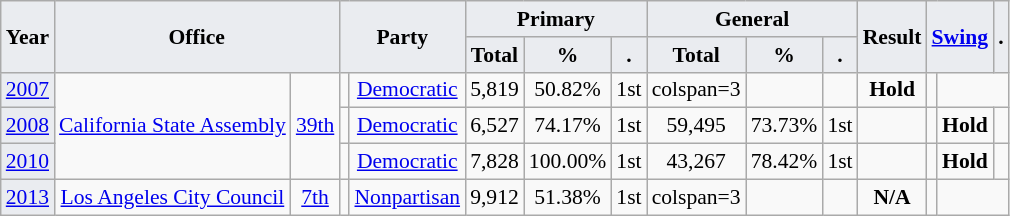<table class="wikitable" style="font-size:90%; text-align:center;">
<tr>
<th style="background-color:#EAECF0;" rowspan=2>Year</th>
<th colspan="2" rowspan="2" style="background-color:#EAECF0;">Office</th>
<th style="background-color:#EAECF0;" colspan=2 rowspan=2>Party</th>
<th style="background-color:#EAECF0;" colspan=3>Primary</th>
<th style="background-color:#EAECF0;" colspan=3>General</th>
<th style="background-color:#EAECF0;" rowspan=2>Result</th>
<th style="background-color:#EAECF0;" colspan=2 rowspan=2><a href='#'>Swing</a></th>
<th style="background-color:#EAECF0;" rowspan=2>.</th>
</tr>
<tr>
<th style="background-color:#EAECF0;">Total</th>
<th style="background-color:#EAECF0;">%</th>
<th style="background-color:#EAECF0;">.</th>
<th style="background-color:#EAECF0;">Total</th>
<th style="background-color:#EAECF0;">%</th>
<th style="background-color:#EAECF0;">.</th>
</tr>
<tr>
<td style="background-color:#EAECF0;"><a href='#'>2007</a></td>
<td rowspan=3><a href='#'>California State Assembly</a></td>
<td rowspan="3"><a href='#'>39th</a></td>
<td></td>
<td><a href='#'>Democratic</a></td>
<td>5,819</td>
<td>50.82%</td>
<td>1st</td>
<td>colspan=3 </td>
<td></td>
<td></td>
<td><strong>Hold</strong></td>
<td></td>
</tr>
<tr>
<td style="background-color:#EAECF0;"><a href='#'>2008</a></td>
<td></td>
<td><a href='#'>Democratic</a></td>
<td>6,527</td>
<td>74.17%</td>
<td>1st</td>
<td>59,495</td>
<td>73.73%</td>
<td>1st</td>
<td></td>
<td></td>
<td><strong>Hold</strong></td>
<td></td>
</tr>
<tr>
<td style="background-color:#EAECF0;"><a href='#'>2010</a></td>
<td></td>
<td><a href='#'>Democratic</a></td>
<td>7,828</td>
<td>100.00%</td>
<td>1st</td>
<td>43,267</td>
<td>78.42%</td>
<td>1st</td>
<td></td>
<td></td>
<td><strong>Hold</strong></td>
<td></td>
</tr>
<tr>
<td style="background-color:#EAECF0;"><a href='#'>2013</a></td>
<td rowspan=1><a href='#'>Los Angeles City Council</a></td>
<td rowspan="1"><a href='#'>7th</a></td>
<td></td>
<td><a href='#'>Nonpartisan</a></td>
<td>9,912</td>
<td>51.38%</td>
<td>1st</td>
<td>colspan=3 </td>
<td></td>
<td></td>
<td><strong>N/A</strong></td>
<td></td>
</tr>
</table>
